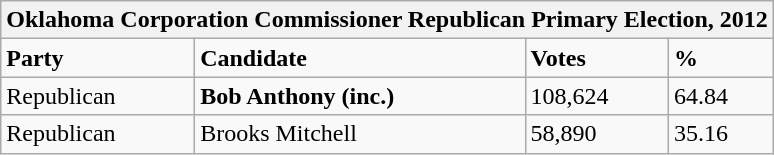<table class="wikitable">
<tr>
<th colspan="4">Oklahoma Corporation Commissioner Republican Primary Election, 2012</th>
</tr>
<tr>
<td><strong>Party</strong></td>
<td><strong>Candidate</strong></td>
<td><strong>Votes</strong></td>
<td><strong>%</strong></td>
</tr>
<tr>
<td>Republican</td>
<td><strong>Bob Anthony (inc.)</strong></td>
<td>108,624</td>
<td>64.84</td>
</tr>
<tr>
<td>Republican</td>
<td>Brooks Mitchell</td>
<td>58,890</td>
<td>35.16</td>
</tr>
</table>
